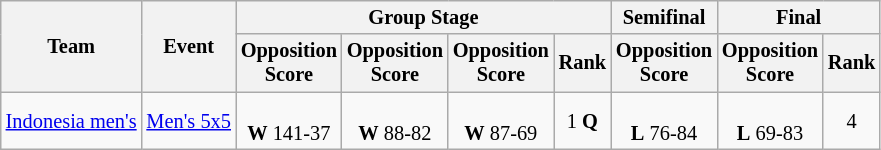<table class="wikitable" style=font-size:85%;float:center;text-align:center>
<tr>
<th rowspan="2">Team</th>
<th rowspan="2">Event</th>
<th colspan="4">Group Stage</th>
<th>Semifinal</th>
<th colspan="2">Final</th>
</tr>
<tr>
<th>Opposition<br>Score</th>
<th>Opposition<br>Score</th>
<th>Opposition<br>Score</th>
<th>Rank</th>
<th>Opposition<br>Score</th>
<th>Opposition<br>Score</th>
<th>Rank</th>
</tr>
<tr align="center">
<td align="left"><a href='#'>Indonesia men's</a></td>
<td align="left"><a href='#'>Men's 5x5</a></td>
<td><br><strong>W</strong> 141-37</td>
<td><br><strong>W</strong> 88-82</td>
<td><br><strong>W</strong> 87-69</td>
<td>1 <strong>Q</strong></td>
<td><br> <strong>L</strong> 76-84</td>
<td><br> <strong>L</strong> 69-83</td>
<td>4</td>
</tr>
</table>
